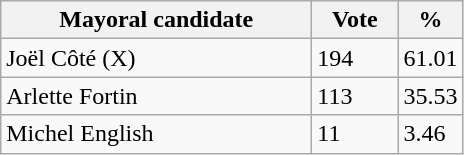<table class="wikitable">
<tr>
<th bgcolor="#DDDDFF" width="200px">Mayoral candidate</th>
<th bgcolor="#DDDDFF" width="50px">Vote</th>
<th bgcolor="#DDDDFF" width="30px">%</th>
</tr>
<tr>
<td>Joël Côté (X)</td>
<td>194</td>
<td>61.01</td>
</tr>
<tr>
<td>Arlette Fortin</td>
<td>113</td>
<td>35.53</td>
</tr>
<tr>
<td>Michel English</td>
<td>11</td>
<td>3.46</td>
</tr>
</table>
